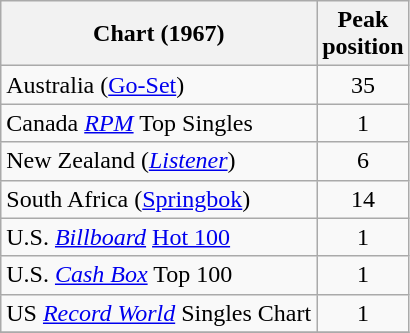<table class="wikitable sortable">
<tr>
<th>Chart (1967)</th>
<th>Peak<br>position</th>
</tr>
<tr>
<td>Australia (<a href='#'>Go-Set</a>)</td>
<td style="text-align:center;">35</td>
</tr>
<tr>
<td>Canada <em><a href='#'>RPM</a></em> Top Singles</td>
<td style="text-align:center;">1</td>
</tr>
<tr>
<td>New Zealand (<em><a href='#'>Listener</a></em>)</td>
<td style="text-align:center;">6</td>
</tr>
<tr>
<td>South Africa (<a href='#'>Springbok</a>)</td>
<td align="center">14</td>
</tr>
<tr>
<td>U.S. <em><a href='#'>Billboard</a></em> <a href='#'>Hot 100</a></td>
<td style="text-align:center;">1</td>
</tr>
<tr>
<td>U.S. <a href='#'><em>Cash Box</em></a> Top 100</td>
<td align="center">1</td>
</tr>
<tr>
<td>US <em><a href='#'>Record World</a></em> Singles Chart</td>
<td align="center">1</td>
</tr>
<tr>
</tr>
</table>
